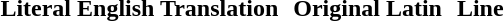<table border="0" cellspacing="0" cellpadding="5" align="center">
<tr>
<th>Literal English Translation</th>
<th>Original Latin</th>
<th>Line</noinclude></th>
</tr>
<tr style="vertical-align: top;">
<td></td>
<td></td>
<td><noinclude></td>
</tr>
<tr>
</tr>
</table>
